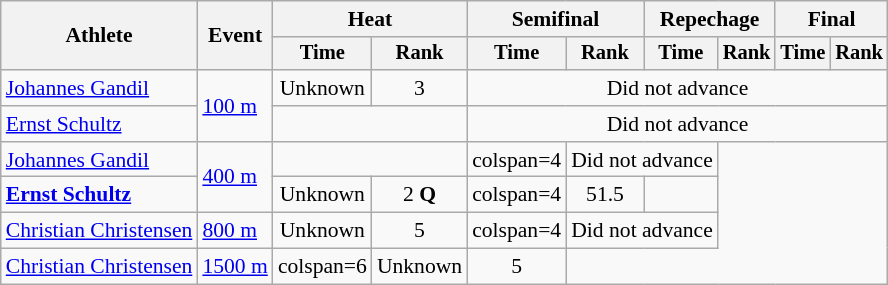<table class=wikitable style=font-size:90%;text-align:center>
<tr>
<th rowspan=2>Athlete</th>
<th rowspan=2>Event</th>
<th colspan=2>Heat</th>
<th colspan=2>Semifinal</th>
<th colspan=2>Repechage</th>
<th colspan=2>Final</th>
</tr>
<tr style=font-size:95%>
<th>Time</th>
<th>Rank</th>
<th>Time</th>
<th>Rank</th>
<th>Time</th>
<th>Rank</th>
<th>Time</th>
<th>Rank</th>
</tr>
<tr>
<td align=left><a href='#'>Johannes Gandil</a></td>
<td align=left rowspan=2><a href='#'>100 m</a></td>
<td>Unknown</td>
<td>3</td>
<td colspan=6>Did not advance</td>
</tr>
<tr>
<td align=left><a href='#'>Ernst Schultz</a></td>
<td colspan=2></td>
<td colspan=6>Did not advance</td>
</tr>
<tr>
<td align=left><a href='#'>Johannes Gandil</a></td>
<td align=left rowspan=2><a href='#'>400 m</a></td>
<td colspan=2></td>
<td>colspan=4 </td>
<td colspan=2>Did not advance</td>
</tr>
<tr>
<td align=left><strong><a href='#'>Ernst Schultz</a></strong></td>
<td>Unknown</td>
<td>2 <strong>Q</strong></td>
<td>colspan=4 </td>
<td>51.5</td>
<td></td>
</tr>
<tr>
<td align=left><a href='#'>Christian Christensen</a></td>
<td align=left><a href='#'>800 m</a></td>
<td>Unknown</td>
<td>5</td>
<td>colspan=4 </td>
<td colspan=2>Did not advance</td>
</tr>
<tr>
<td align=left><a href='#'>Christian Christensen</a></td>
<td align=left><a href='#'>1500 m</a></td>
<td>colspan=6 </td>
<td>Unknown</td>
<td>5</td>
</tr>
</table>
